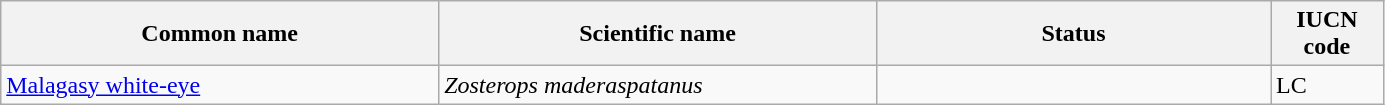<table width=73% class="wikitable sortable">
<tr>
<th width=20%>Common name</th>
<th width=20%>Scientific name</th>
<th width=18%>Status</th>
<th width=5%>IUCN code</th>
</tr>
<tr>
<td><a href='#'>Malagasy white-eye</a></td>
<td><em>Zosterops maderaspatanus</em></td>
<td></td>
<td>LC</td>
</tr>
</table>
